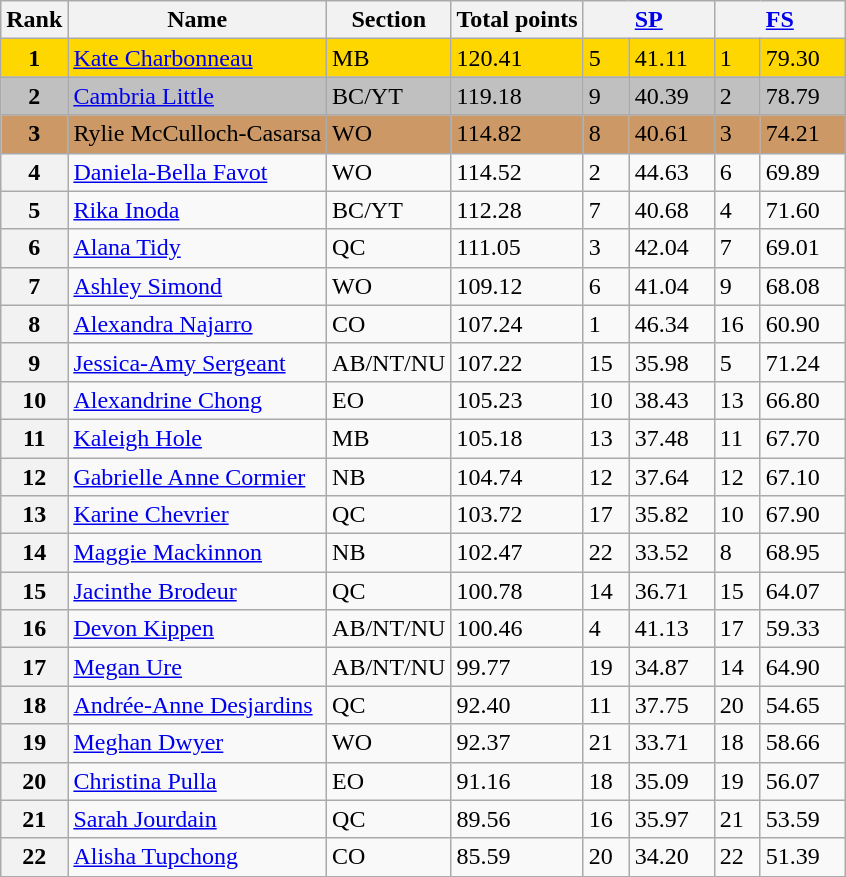<table class="wikitable sortable">
<tr>
<th>Rank</th>
<th>Name</th>
<th>Section</th>
<th>Total points</th>
<th colspan="2" width="80px"><a href='#'>SP</a></th>
<th colspan="2" width="80px"><a href='#'>FS</a></th>
</tr>
<tr bgcolor="gold">
<td align="center"><strong>1</strong></td>
<td><a href='#'>Kate Charbonneau</a></td>
<td>MB</td>
<td>120.41</td>
<td>5</td>
<td>41.11</td>
<td>1</td>
<td>79.30</td>
</tr>
<tr bgcolor="silver">
<td align="center"><strong>2</strong></td>
<td><a href='#'>Cambria Little</a></td>
<td>BC/YT</td>
<td>119.18</td>
<td>9</td>
<td>40.39</td>
<td>2</td>
<td>78.79</td>
</tr>
<tr bgcolor="cc9966">
<td align="center"><strong>3</strong></td>
<td>Rylie McCulloch-Casarsa</td>
<td>WO</td>
<td>114.82</td>
<td>8</td>
<td>40.61</td>
<td>3</td>
<td>74.21</td>
</tr>
<tr>
<th>4</th>
<td><a href='#'>Daniela-Bella Favot</a></td>
<td>WO</td>
<td>114.52</td>
<td>2</td>
<td>44.63</td>
<td>6</td>
<td>69.89</td>
</tr>
<tr>
<th>5</th>
<td><a href='#'>Rika Inoda</a></td>
<td>BC/YT</td>
<td>112.28</td>
<td>7</td>
<td>40.68</td>
<td>4</td>
<td>71.60</td>
</tr>
<tr>
<th>6</th>
<td><a href='#'>Alana Tidy</a></td>
<td>QC</td>
<td>111.05</td>
<td>3</td>
<td>42.04</td>
<td>7</td>
<td>69.01</td>
</tr>
<tr>
<th>7</th>
<td><a href='#'>Ashley Simond</a></td>
<td>WO</td>
<td>109.12</td>
<td>6</td>
<td>41.04</td>
<td>9</td>
<td>68.08</td>
</tr>
<tr>
<th>8</th>
<td><a href='#'>Alexandra Najarro</a></td>
<td>CO</td>
<td>107.24</td>
<td>1</td>
<td>46.34</td>
<td>16</td>
<td>60.90</td>
</tr>
<tr>
<th>9</th>
<td><a href='#'>Jessica-Amy Sergeant</a></td>
<td>AB/NT/NU</td>
<td>107.22</td>
<td>15</td>
<td>35.98</td>
<td>5</td>
<td>71.24</td>
</tr>
<tr>
<th>10</th>
<td><a href='#'>Alexandrine Chong</a></td>
<td>EO</td>
<td>105.23</td>
<td>10</td>
<td>38.43</td>
<td>13</td>
<td>66.80</td>
</tr>
<tr>
<th>11</th>
<td><a href='#'>Kaleigh Hole</a></td>
<td>MB</td>
<td>105.18</td>
<td>13</td>
<td>37.48</td>
<td>11</td>
<td>67.70</td>
</tr>
<tr>
<th>12</th>
<td><a href='#'>Gabrielle Anne Cormier</a></td>
<td>NB</td>
<td>104.74</td>
<td>12</td>
<td>37.64</td>
<td>12</td>
<td>67.10</td>
</tr>
<tr>
<th>13</th>
<td><a href='#'>Karine Chevrier</a></td>
<td>QC</td>
<td>103.72</td>
<td>17</td>
<td>35.82</td>
<td>10</td>
<td>67.90</td>
</tr>
<tr>
<th>14</th>
<td><a href='#'>Maggie Mackinnon</a></td>
<td>NB</td>
<td>102.47</td>
<td>22</td>
<td>33.52</td>
<td>8</td>
<td>68.95</td>
</tr>
<tr>
<th>15</th>
<td><a href='#'>Jacinthe Brodeur</a></td>
<td>QC</td>
<td>100.78</td>
<td>14</td>
<td>36.71</td>
<td>15</td>
<td>64.07</td>
</tr>
<tr>
<th>16</th>
<td><a href='#'>Devon Kippen</a></td>
<td>AB/NT/NU</td>
<td>100.46</td>
<td>4</td>
<td>41.13</td>
<td>17</td>
<td>59.33</td>
</tr>
<tr>
<th>17</th>
<td><a href='#'>Megan Ure</a></td>
<td>AB/NT/NU</td>
<td>99.77</td>
<td>19</td>
<td>34.87</td>
<td>14</td>
<td>64.90</td>
</tr>
<tr>
<th>18</th>
<td><a href='#'>Andrée-Anne Desjardins</a></td>
<td>QC</td>
<td>92.40</td>
<td>11</td>
<td>37.75</td>
<td>20</td>
<td>54.65</td>
</tr>
<tr>
<th>19</th>
<td><a href='#'>Meghan Dwyer</a></td>
<td>WO</td>
<td>92.37</td>
<td>21</td>
<td>33.71</td>
<td>18</td>
<td>58.66</td>
</tr>
<tr>
<th>20</th>
<td><a href='#'>Christina Pulla</a></td>
<td>EO</td>
<td>91.16</td>
<td>18</td>
<td>35.09</td>
<td>19</td>
<td>56.07</td>
</tr>
<tr>
<th>21</th>
<td><a href='#'>Sarah Jourdain</a></td>
<td>QC</td>
<td>89.56</td>
<td>16</td>
<td>35.97</td>
<td>21</td>
<td>53.59</td>
</tr>
<tr>
<th>22</th>
<td><a href='#'>Alisha Tupchong</a></td>
<td>CO</td>
<td>85.59</td>
<td>20</td>
<td>34.20</td>
<td>22</td>
<td>51.39</td>
</tr>
</table>
